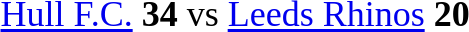<table style="font-size:150%;">
<tr>
<td> <a href='#'>Hull F.C.</a> <strong>34</strong>  vs  <a href='#'>Leeds Rhinos</a> <strong>20</strong></td>
</tr>
</table>
